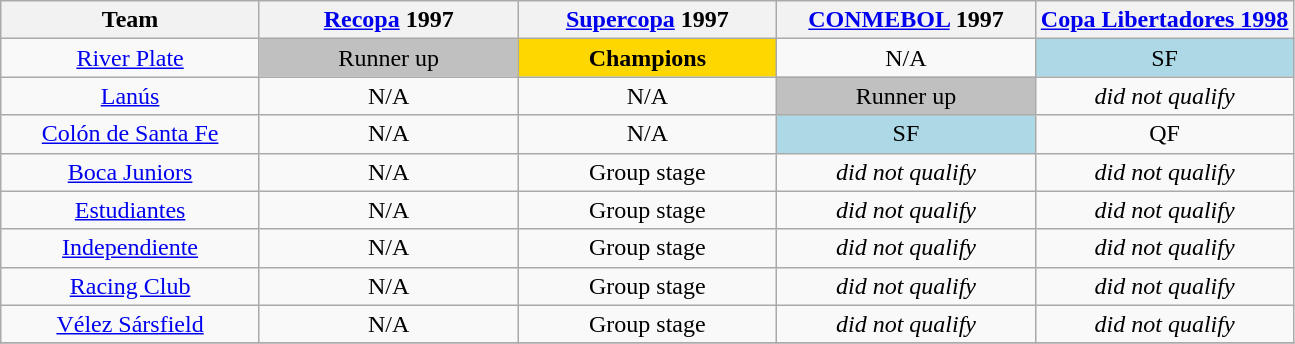<table class="wikitable">
<tr>
<th width= 20%>Team</th>
<th width= 20%><a href='#'>Recopa</a> 1997</th>
<th width= 20%><a href='#'>Supercopa</a> 1997</th>
<th width= 20%><a href='#'>CONMEBOL</a> 1997</th>
<th width= 20%><a href='#'>Copa Libertadores 1998</a></th>
</tr>
<tr align="center">
<td><a href='#'>River Plate</a></td>
<td bgcolor = "silver">Runner up </td>
<td bgcolor= "gold"><strong>Champions</strong></td>
<td>N/A</td>
<td bgcolor = "lightblue">SF</td>
</tr>
<tr align="center">
<td><a href='#'>Lanús</a></td>
<td>N/A</td>
<td>N/A</td>
<td bgcolor = "silver">Runner up</td>
<td><em>did not qualify</em></td>
</tr>
<tr align="center">
<td><a href='#'>Colón de Santa Fe</a></td>
<td>N/A</td>
<td>N/A</td>
<td bgcolor = "lightblue">SF</td>
<td>QF</td>
</tr>
<tr align="center">
<td><a href='#'>Boca Juniors</a></td>
<td>N/A</td>
<td>Group stage</td>
<td><em>did not qualify</em></td>
<td><em>did not qualify</em></td>
</tr>
<tr align="center">
<td><a href='#'>Estudiantes</a></td>
<td>N/A</td>
<td>Group stage</td>
<td><em>did not qualify</em></td>
<td><em>did not qualify</em></td>
</tr>
<tr align="center">
<td><a href='#'>Independiente</a></td>
<td>N/A</td>
<td>Group stage</td>
<td><em>did not qualify</em></td>
<td><em>did not qualify</em></td>
</tr>
<tr align="center">
<td><a href='#'>Racing Club</a></td>
<td>N/A</td>
<td>Group stage</td>
<td><em>did not qualify</em></td>
<td><em>did not qualify</em></td>
</tr>
<tr align="center">
<td><a href='#'>Vélez Sársfield</a></td>
<td>N/A</td>
<td>Group stage</td>
<td><em>did not qualify</em></td>
<td><em>did not qualify</em></td>
</tr>
<tr>
</tr>
</table>
